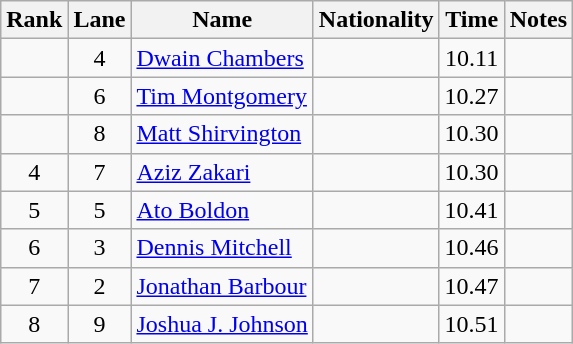<table class="wikitable sortable" style="text-align:center">
<tr>
<th>Rank</th>
<th>Lane</th>
<th>Name</th>
<th>Nationality</th>
<th>Time</th>
<th>Notes</th>
</tr>
<tr>
<td></td>
<td>4</td>
<td align=left><a href='#'>Dwain Chambers</a></td>
<td align=left></td>
<td>10.11</td>
<td></td>
</tr>
<tr>
<td></td>
<td>6</td>
<td align=left><a href='#'>Tim Montgomery</a></td>
<td align=left></td>
<td>10.27</td>
<td></td>
</tr>
<tr>
<td></td>
<td>8</td>
<td align=left><a href='#'>Matt Shirvington</a></td>
<td align=left></td>
<td>10.30</td>
<td></td>
</tr>
<tr>
<td>4</td>
<td>7</td>
<td align=left><a href='#'>Aziz Zakari</a></td>
<td align=left></td>
<td>10.30</td>
<td></td>
</tr>
<tr>
<td>5</td>
<td>5</td>
<td align=left><a href='#'>Ato Boldon</a></td>
<td align=left></td>
<td>10.41</td>
<td></td>
</tr>
<tr>
<td>6</td>
<td>3</td>
<td align=left><a href='#'>Dennis Mitchell</a></td>
<td align=left></td>
<td>10.46</td>
<td></td>
</tr>
<tr>
<td>7</td>
<td>2</td>
<td align=left><a href='#'>Jonathan Barbour</a></td>
<td align=left></td>
<td>10.47</td>
<td></td>
</tr>
<tr>
<td>8</td>
<td>9</td>
<td align=left><a href='#'>Joshua J. Johnson</a></td>
<td align=left></td>
<td>10.51</td>
<td></td>
</tr>
</table>
